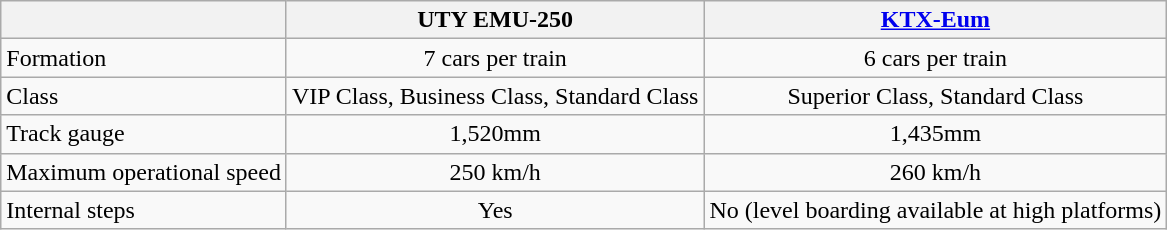<table class="wikitable">
<tr>
<th></th>
<th>UTY EMU-250</th>
<th><a href='#'>KTX-Eum</a></th>
</tr>
<tr>
<td>Formation</td>
<td style="text-align:center;">7 cars per train</td>
<td style="text-align:center;">6 cars per train</td>
</tr>
<tr>
<td>Class</td>
<td style="text-align:center;">VIP Class, Business Class, Standard Class</td>
<td style="text-align:center;">Superior Class, Standard Class</td>
</tr>
<tr>
<td>Track gauge</td>
<td style="text-align:center;">1,520mm</td>
<td style="text-align:center;">1,435mm</td>
</tr>
<tr>
<td>Maximum operational speed</td>
<td style="text-align:center;">250 km/h</td>
<td style="text-align:center;">260 km/h</td>
</tr>
<tr>
<td>Internal steps</td>
<td style="text-align:center;">Yes</td>
<td style="text-align:center;">No (level boarding available at high platforms)</td>
</tr>
</table>
